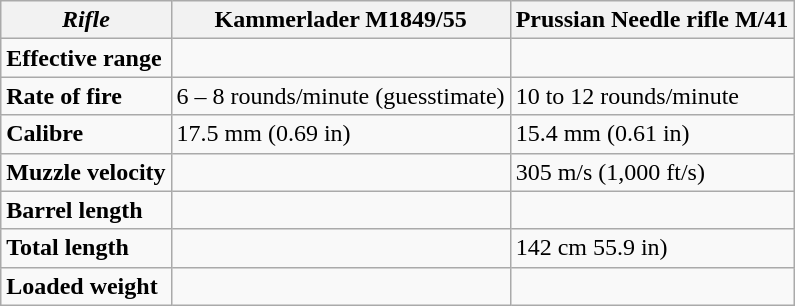<table class="wikitable">
<tr>
<th><strong><em>Rifle</em></strong></th>
<th><strong>Kammerlader M1849/55</strong></th>
<th><strong>Prussian Needle rifle M/41</strong></th>
</tr>
<tr>
<td><strong>Effective range</strong></td>
<td></td>
<td></td>
</tr>
<tr>
<td><strong>Rate of fire</strong></td>
<td>6 – 8 rounds/minute (guesstimate)</td>
<td>10 to 12 rounds/minute</td>
</tr>
<tr>
<td><strong>Calibre</strong></td>
<td>17.5 mm (0.69 in)</td>
<td>15.4 mm (0.61 in)</td>
</tr>
<tr>
<td><strong>Muzzle velocity</strong></td>
<td></td>
<td>305 m/s (1,000 ft/s)</td>
</tr>
<tr>
<td><strong>Barrel length</strong></td>
<td></td>
<td></td>
</tr>
<tr>
<td><strong>Total length</strong></td>
<td></td>
<td>142 cm 55.9 in)</td>
</tr>
<tr>
<td><strong>Loaded weight</strong></td>
<td></td>
<td></td>
</tr>
</table>
